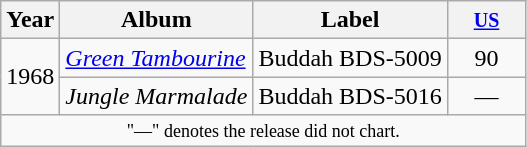<table class="wikitable">
<tr>
<th>Year</th>
<th>Album</th>
<th>Label</th>
<th style="width:45px;"><small><a href='#'>US</a></small><br></th>
</tr>
<tr>
<td rowspan="2">1968</td>
<td><em><a href='#'>Green Tambourine</a></em></td>
<td>Buddah BDS-5009</td>
<td align=center>90</td>
</tr>
<tr>
<td><em>Jungle Marmalade</em></td>
<td>Buddah BDS-5016</td>
<td align=center>—</td>
</tr>
<tr>
<td colspan="4" style="text-align:center; font-size:9pt;">"—" denotes the release did not chart.</td>
</tr>
</table>
